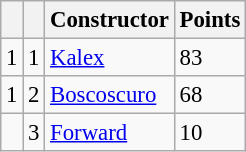<table class="wikitable" style="font-size: 95%;">
<tr>
<th></th>
<th></th>
<th>Constructor</th>
<th>Points</th>
</tr>
<tr>
<td> 1</td>
<td align=center>1</td>
<td> <a href='#'>Kalex</a></td>
<td align=left>83</td>
</tr>
<tr>
<td> 1</td>
<td align=center>2</td>
<td> <a href='#'>Boscoscuro</a></td>
<td align=left>68</td>
</tr>
<tr>
<td></td>
<td align=center>3</td>
<td> <a href='#'>Forward</a></td>
<td align=left>10</td>
</tr>
</table>
